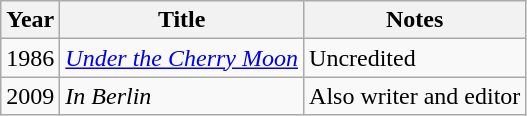<table class="wikitable">
<tr>
<th>Year</th>
<th>Title</th>
<th>Notes</th>
</tr>
<tr>
<td>1986</td>
<td><em><a href='#'>Under the Cherry Moon</a></em></td>
<td>Uncredited</td>
</tr>
<tr>
<td>2009</td>
<td><em>In Berlin</em></td>
<td>Also writer and editor</td>
</tr>
</table>
